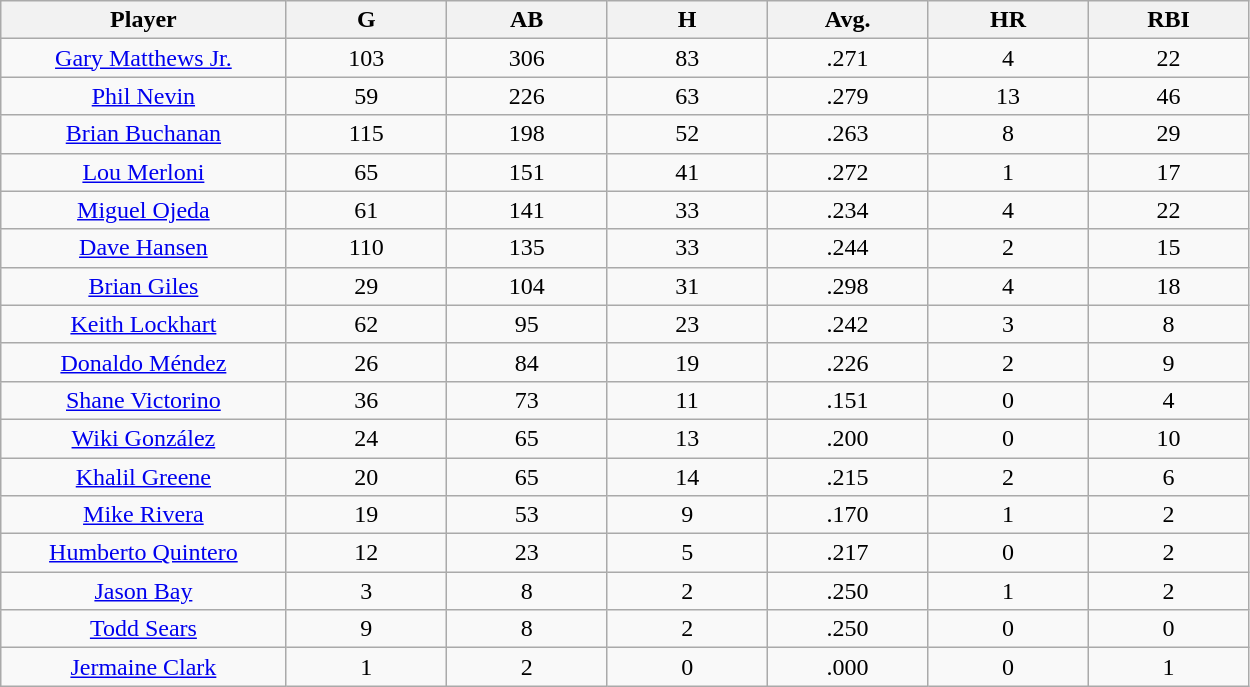<table class="wikitable sortable">
<tr>
<th bgcolor="#DDDDFF" width="16%">Player</th>
<th bgcolor="#DDDDFF" width="9%">G</th>
<th bgcolor="#DDDDFF" width="9%">AB</th>
<th bgcolor="#DDDDFF" width="9%">H</th>
<th bgcolor="#DDDDFF" width="9%">Avg.</th>
<th bgcolor="#DDDDFF" width="9%">HR</th>
<th bgcolor="#DDDDFF" width="9%">RBI</th>
</tr>
<tr align="center">
<td><a href='#'>Gary Matthews Jr.</a></td>
<td>103</td>
<td>306</td>
<td>83</td>
<td>.271</td>
<td>4</td>
<td>22</td>
</tr>
<tr align=center>
<td><a href='#'>Phil Nevin</a></td>
<td>59</td>
<td>226</td>
<td>63</td>
<td>.279</td>
<td>13</td>
<td>46</td>
</tr>
<tr align=center>
<td><a href='#'>Brian Buchanan</a></td>
<td>115</td>
<td>198</td>
<td>52</td>
<td>.263</td>
<td>8</td>
<td>29</td>
</tr>
<tr align=center>
<td><a href='#'>Lou Merloni</a></td>
<td>65</td>
<td>151</td>
<td>41</td>
<td>.272</td>
<td>1</td>
<td>17</td>
</tr>
<tr align=center>
<td><a href='#'>Miguel Ojeda</a></td>
<td>61</td>
<td>141</td>
<td>33</td>
<td>.234</td>
<td>4</td>
<td>22</td>
</tr>
<tr align=center>
<td><a href='#'>Dave Hansen</a></td>
<td>110</td>
<td>135</td>
<td>33</td>
<td>.244</td>
<td>2</td>
<td>15</td>
</tr>
<tr align=center>
<td><a href='#'>Brian Giles</a></td>
<td>29</td>
<td>104</td>
<td>31</td>
<td>.298</td>
<td>4</td>
<td>18</td>
</tr>
<tr align=center>
<td><a href='#'>Keith Lockhart</a></td>
<td>62</td>
<td>95</td>
<td>23</td>
<td>.242</td>
<td>3</td>
<td>8</td>
</tr>
<tr align=center>
<td><a href='#'>Donaldo Méndez</a></td>
<td>26</td>
<td>84</td>
<td>19</td>
<td>.226</td>
<td>2</td>
<td>9</td>
</tr>
<tr align=center>
<td><a href='#'>Shane Victorino</a></td>
<td>36</td>
<td>73</td>
<td>11</td>
<td>.151</td>
<td>0</td>
<td>4</td>
</tr>
<tr align=center>
<td><a href='#'>Wiki González</a></td>
<td>24</td>
<td>65</td>
<td>13</td>
<td>.200</td>
<td>0</td>
<td>10</td>
</tr>
<tr align=center>
<td><a href='#'>Khalil Greene</a></td>
<td>20</td>
<td>65</td>
<td>14</td>
<td>.215</td>
<td>2</td>
<td>6</td>
</tr>
<tr align=center>
<td><a href='#'>Mike Rivera</a></td>
<td>19</td>
<td>53</td>
<td>9</td>
<td>.170</td>
<td>1</td>
<td>2</td>
</tr>
<tr align=center>
<td><a href='#'>Humberto Quintero</a></td>
<td>12</td>
<td>23</td>
<td>5</td>
<td>.217</td>
<td>0</td>
<td>2</td>
</tr>
<tr align=center>
<td><a href='#'>Jason Bay</a></td>
<td>3</td>
<td>8</td>
<td>2</td>
<td>.250</td>
<td>1</td>
<td>2</td>
</tr>
<tr align=center>
<td><a href='#'>Todd Sears</a></td>
<td>9</td>
<td>8</td>
<td>2</td>
<td>.250</td>
<td>0</td>
<td>0</td>
</tr>
<tr align=center>
<td><a href='#'>Jermaine Clark</a></td>
<td>1</td>
<td>2</td>
<td>0</td>
<td>.000</td>
<td>0</td>
<td>1</td>
</tr>
</table>
